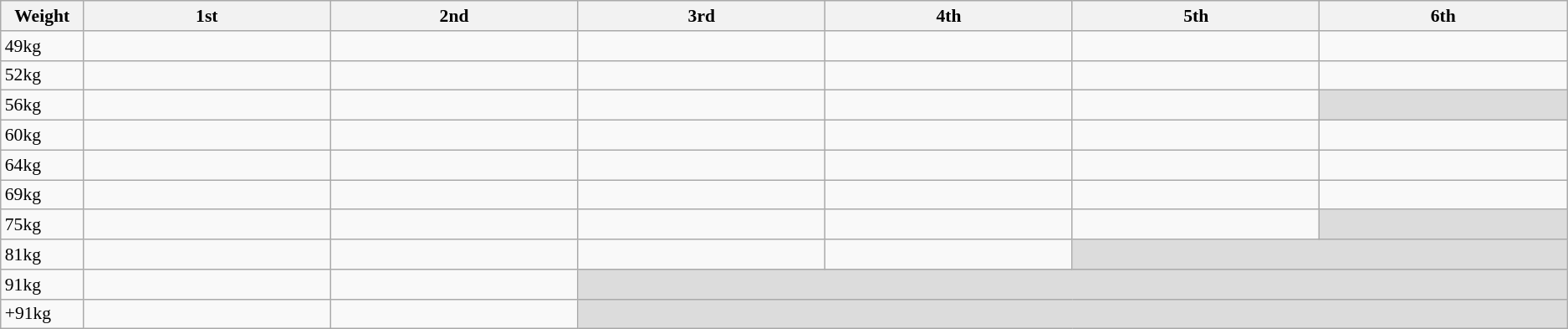<table class="wikitable" style="text-align: left; font-size: 90%;">
<tr>
<th width=60>Weight</th>
<th width=200>1st</th>
<th width=200>2nd</th>
<th width=200>3rd</th>
<th width=200>4th</th>
<th width=200>5th</th>
<th width=200>6th</th>
</tr>
<tr>
<td>49kg</td>
<td></td>
<td></td>
<td></td>
<td></td>
<td></td>
<td></td>
</tr>
<tr>
<td>52kg</td>
<td></td>
<td></td>
<td></td>
<td></td>
<td></td>
<td></td>
</tr>
<tr>
<td>56kg</td>
<td></td>
<td></td>
<td></td>
<td></td>
<td></td>
<td bgcolor=#DCDCDC></td>
</tr>
<tr>
<td>60kg</td>
<td></td>
<td></td>
<td></td>
<td></td>
<td></td>
<td></td>
</tr>
<tr>
<td>64kg</td>
<td></td>
<td></td>
<td></td>
<td></td>
<td></td>
<td></td>
</tr>
<tr>
<td>69kg</td>
<td></td>
<td></td>
<td></td>
<td></td>
<td></td>
<td></td>
</tr>
<tr>
<td>75kg</td>
<td></td>
<td></td>
<td></td>
<td></td>
<td></td>
<td bgcolor=#DCDCDC></td>
</tr>
<tr>
<td>81kg</td>
<td></td>
<td></td>
<td></td>
<td></td>
<td colspan=2 bgcolor=#DCDCDC></td>
</tr>
<tr>
<td>91kg</td>
<td></td>
<td></td>
<td colspan=4 bgcolor=#DCDCDC></td>
</tr>
<tr>
<td>+91kg</td>
<td></td>
<td></td>
<td colspan=4 bgcolor=#DCDCDC></td>
</tr>
</table>
